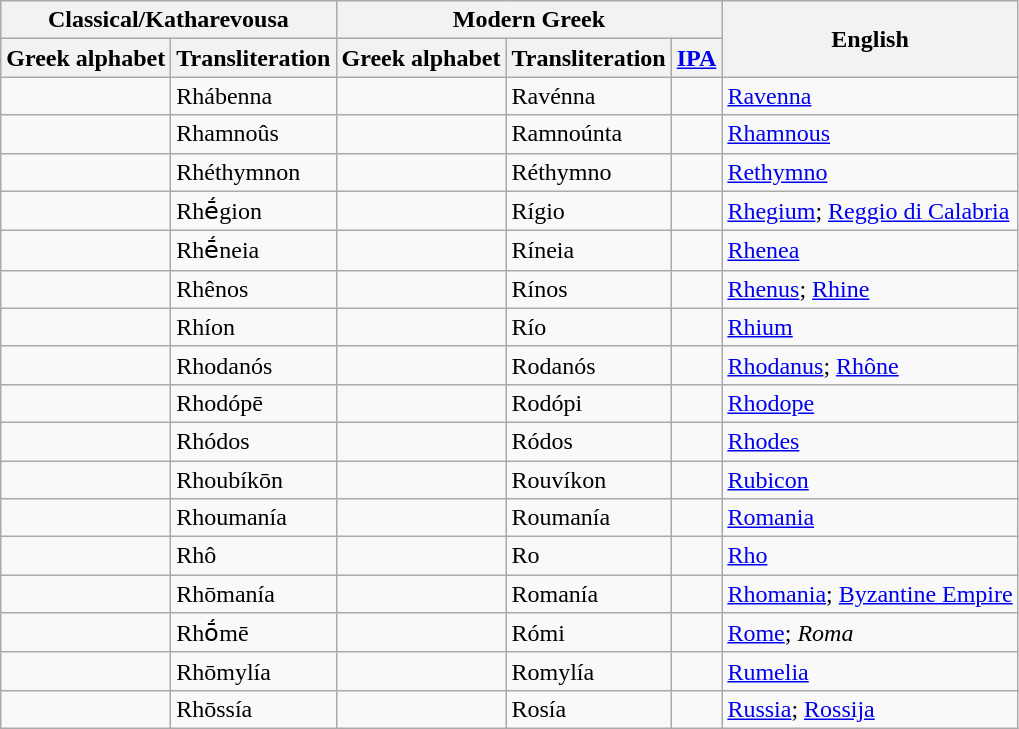<table class="wikitable">
<tr>
<th colspan="2">Classical/Katharevousa</th>
<th colspan="3">Modern Greek</th>
<th rowspan="2">English</th>
</tr>
<tr>
<th>Greek alphabet</th>
<th>Transliteration</th>
<th>Greek alphabet</th>
<th>Transliteration</th>
<th><a href='#'>IPA</a></th>
</tr>
<tr>
<td></td>
<td>Rhábenna</td>
<td></td>
<td>Ravénna</td>
<td></td>
<td><a href='#'>Ravenna</a></td>
</tr>
<tr>
<td></td>
<td>Rhamnoûs</td>
<td></td>
<td>Ramnoúnta</td>
<td></td>
<td><a href='#'>Rhamnous</a></td>
</tr>
<tr>
<td></td>
<td>Rhéthymnon</td>
<td></td>
<td>Réthymno</td>
<td></td>
<td><a href='#'>Rethymno</a></td>
</tr>
<tr>
<td></td>
<td>Rhḗgion</td>
<td></td>
<td>Rígio</td>
<td></td>
<td><a href='#'>Rhegium</a>; <a href='#'>Reggio di Calabria</a></td>
</tr>
<tr>
<td></td>
<td>Rhḗneia</td>
<td></td>
<td>Ríneia</td>
<td></td>
<td><a href='#'>Rhenea</a></td>
</tr>
<tr>
<td></td>
<td>Rhênos</td>
<td></td>
<td>Rínos</td>
<td></td>
<td><a href='#'>Rhenus</a>; <a href='#'>Rhine</a></td>
</tr>
<tr>
<td></td>
<td>Rhíon</td>
<td></td>
<td>Río</td>
<td></td>
<td><a href='#'>Rhium</a></td>
</tr>
<tr>
<td></td>
<td>Rhodanós</td>
<td></td>
<td>Rodanós</td>
<td></td>
<td><a href='#'>Rhodanus</a>; <a href='#'>Rhône</a></td>
</tr>
<tr>
<td></td>
<td>Rhodópē</td>
<td></td>
<td>Rodópi</td>
<td></td>
<td><a href='#'>Rhodope</a></td>
</tr>
<tr>
<td></td>
<td>Rhódos</td>
<td></td>
<td>Ródos</td>
<td></td>
<td><a href='#'>Rhodes</a></td>
</tr>
<tr>
<td></td>
<td>Rhoubíkōn</td>
<td></td>
<td>Rouvíkon</td>
<td></td>
<td><a href='#'>Rubicon</a></td>
</tr>
<tr>
<td></td>
<td>Rhoumanía</td>
<td></td>
<td>Roumanía</td>
<td></td>
<td><a href='#'>Romania</a></td>
</tr>
<tr>
<td></td>
<td>Rhô</td>
<td></td>
<td>Ro</td>
<td></td>
<td><a href='#'>Rho</a></td>
</tr>
<tr>
<td></td>
<td>Rhōmanía</td>
<td></td>
<td>Romanía</td>
<td></td>
<td><a href='#'>Rhomania</a>; <a href='#'>Byzantine Empire</a></td>
</tr>
<tr>
<td></td>
<td>Rhṓmē</td>
<td></td>
<td>Rómi</td>
<td></td>
<td><a href='#'>Rome</a>; <em>Roma</em></td>
</tr>
<tr>
<td></td>
<td>Rhōmylía</td>
<td></td>
<td>Romylía</td>
<td></td>
<td><a href='#'>Rumelia</a></td>
</tr>
<tr>
<td></td>
<td>Rhōssía</td>
<td></td>
<td>Rosía</td>
<td></td>
<td><a href='#'>Russia</a>; <a href='#'>Rossija</a></td>
</tr>
</table>
